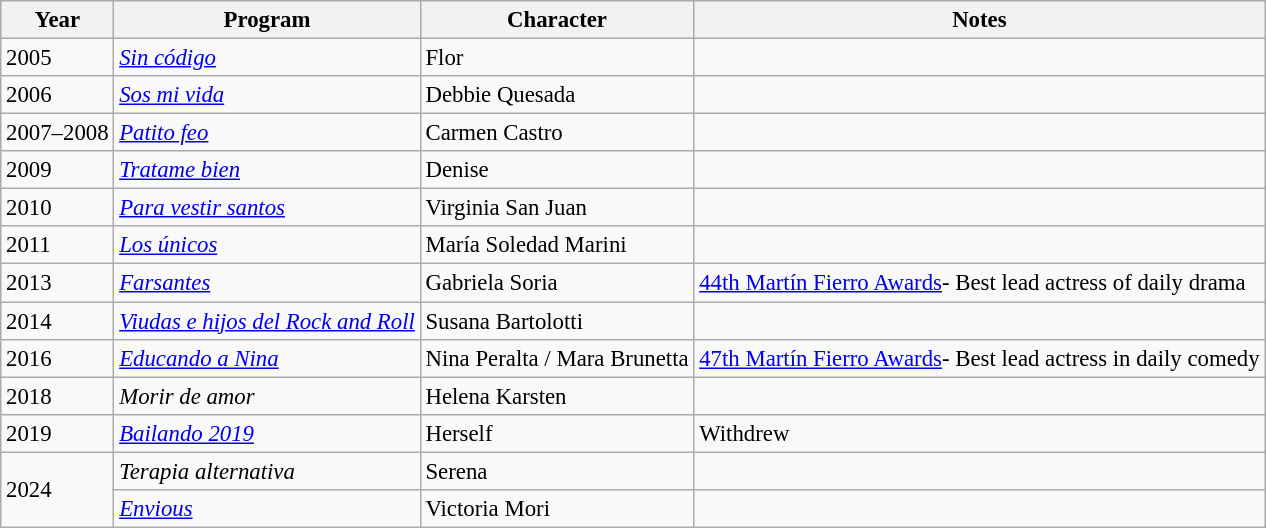<table class="wikitable" style="font-size: 95%;">
<tr>
<th>Year</th>
<th>Program</th>
<th>Character</th>
<th>Notes</th>
</tr>
<tr>
<td>2005</td>
<td><em><a href='#'>Sin código</a></em></td>
<td>Flor</td>
<td></td>
</tr>
<tr>
<td>2006</td>
<td><em><a href='#'>Sos mi vida</a></em></td>
<td>Debbie Quesada</td>
<td></td>
</tr>
<tr>
<td>2007–2008</td>
<td><em><a href='#'>Patito feo</a></em></td>
<td>Carmen Castro</td>
<td></td>
</tr>
<tr>
<td>2009</td>
<td><em><a href='#'>Tratame bien</a></em></td>
<td>Denise</td>
<td></td>
</tr>
<tr>
<td>2010</td>
<td><em><a href='#'>Para vestir santos</a></em></td>
<td>Virginia San Juan</td>
<td></td>
</tr>
<tr>
<td>2011</td>
<td><em><a href='#'>Los únicos</a></em></td>
<td>María Soledad Marini</td>
<td></td>
</tr>
<tr>
<td>2013</td>
<td><em><a href='#'>Farsantes</a></em></td>
<td>Gabriela Soria</td>
<td><a href='#'>44th Martín Fierro Awards</a>- Best lead actress of daily drama</td>
</tr>
<tr>
<td>2014</td>
<td><em><a href='#'>Viudas e hijos del Rock and Roll</a></em></td>
<td>Susana Bartolotti</td>
<td></td>
</tr>
<tr>
<td>2016</td>
<td><em><a href='#'>Educando a Nina</a></em></td>
<td>Nina Peralta / Mara Brunetta</td>
<td><a href='#'>47th Martín Fierro Awards</a>- Best lead actress in daily comedy</td>
</tr>
<tr>
<td>2018</td>
<td><em>Morir de amor</em></td>
<td>Helena Karsten</td>
<td></td>
</tr>
<tr>
<td>2019</td>
<td><em><a href='#'>Bailando 2019</a></em></td>
<td>Herself</td>
<td>Withdrew</td>
</tr>
<tr>
<td rowspan=2>2024</td>
<td><em>Terapia alternativa</em></td>
<td>Serena</td>
<td></td>
</tr>
<tr>
<td><em><a href='#'>Envious</a></em></td>
<td>Victoria Mori</td>
<td></td>
</tr>
</table>
